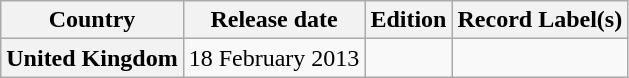<table class="wikitable plainrowheaders">
<tr>
<th scope="col">Country</th>
<th>Release date</th>
<th>Edition</th>
<th>Record Label(s)</th>
</tr>
<tr>
<th scope="row">United Kingdom</th>
<td>18 February 2013</td>
<td></td>
<td></td>
</tr>
</table>
